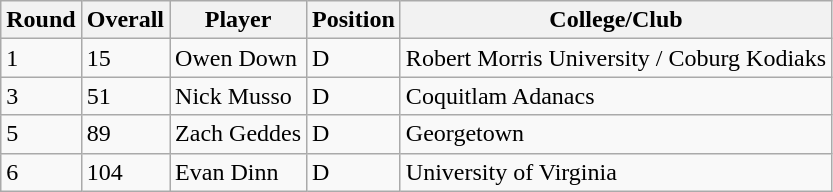<table class="wikitable">
<tr>
<th>Round</th>
<th>Overall</th>
<th>Player</th>
<th>Position</th>
<th>College/Club</th>
</tr>
<tr>
<td>1</td>
<td>15</td>
<td>Owen Down</td>
<td>D</td>
<td>Robert Morris University / Coburg Kodiaks</td>
</tr>
<tr>
<td>3</td>
<td>51</td>
<td>Nick Musso</td>
<td>D</td>
<td>Coquitlam Adanacs</td>
</tr>
<tr>
<td>5</td>
<td>89</td>
<td>Zach Geddes</td>
<td>D</td>
<td>Georgetown</td>
</tr>
<tr>
<td>6</td>
<td>104</td>
<td>Evan Dinn</td>
<td>D</td>
<td>University of Virginia</td>
</tr>
</table>
